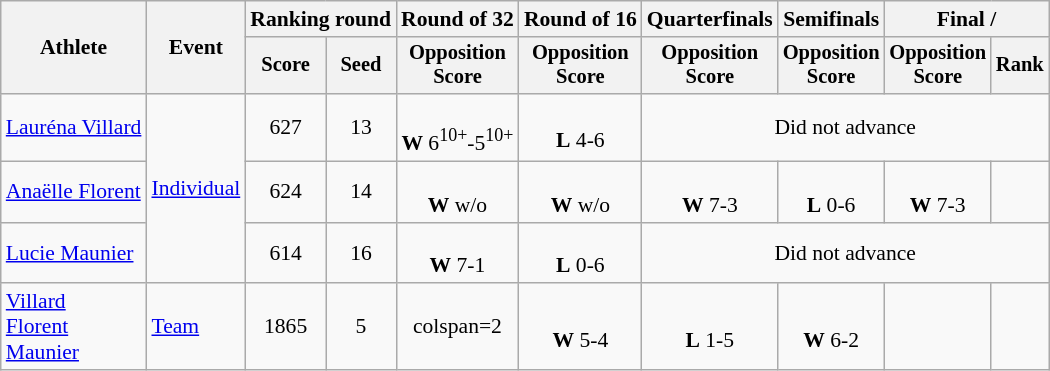<table class="wikitable" style="font-size:90%">
<tr>
<th rowspan=2>Athlete</th>
<th rowspan=2>Event</th>
<th colspan=2>Ranking round</th>
<th>Round of 32</th>
<th>Round of 16</th>
<th>Quarterfinals</th>
<th>Semifinals</th>
<th colspan=2>Final / </th>
</tr>
<tr style="font-size:95%">
<th>Score</th>
<th>Seed</th>
<th>Opposition<br>Score</th>
<th>Opposition<br>Score</th>
<th>Opposition<br>Score</th>
<th>Opposition<br>Score</th>
<th>Opposition<br>Score</th>
<th>Rank</th>
</tr>
<tr align=center>
<td align=left><a href='#'>Lauréna Villard</a></td>
<td align=left rowspan=3><a href='#'>Individual</a></td>
<td>627</td>
<td>13</td>
<td><br><strong>W</strong> 6<sup>10+</sup>-5<sup>10+</sup></td>
<td><br><strong>L</strong> 4-6</td>
<td colspan=4>Did not advance</td>
</tr>
<tr align=center>
<td align=left><a href='#'>Anaëlle Florent</a></td>
<td>624</td>
<td>14</td>
<td><br><strong>W</strong> w/o</td>
<td><br><strong>W</strong> w/o</td>
<td><br><strong>W</strong> 7-3</td>
<td><br><strong>L</strong> 0-6</td>
<td><br><strong>W</strong> 7-3</td>
<td></td>
</tr>
<tr align=center>
<td align=left><a href='#'>Lucie Maunier</a></td>
<td>614</td>
<td>16</td>
<td><br><strong>W</strong> 7-1</td>
<td><br><strong>L</strong> 0-6</td>
<td colspan=4>Did not advance</td>
</tr>
<tr align=center>
<td align=left><a href='#'>Villard</a><br><a href='#'>Florent</a><br><a href='#'>Maunier</a></td>
<td align=left><a href='#'>Team</a></td>
<td>1865</td>
<td>5</td>
<td>colspan=2 </td>
<td><br><strong>W</strong> 5-4</td>
<td><br><strong>L</strong> 1-5</td>
<td><br><strong>W</strong> 6-2</td>
<td></td>
</tr>
</table>
